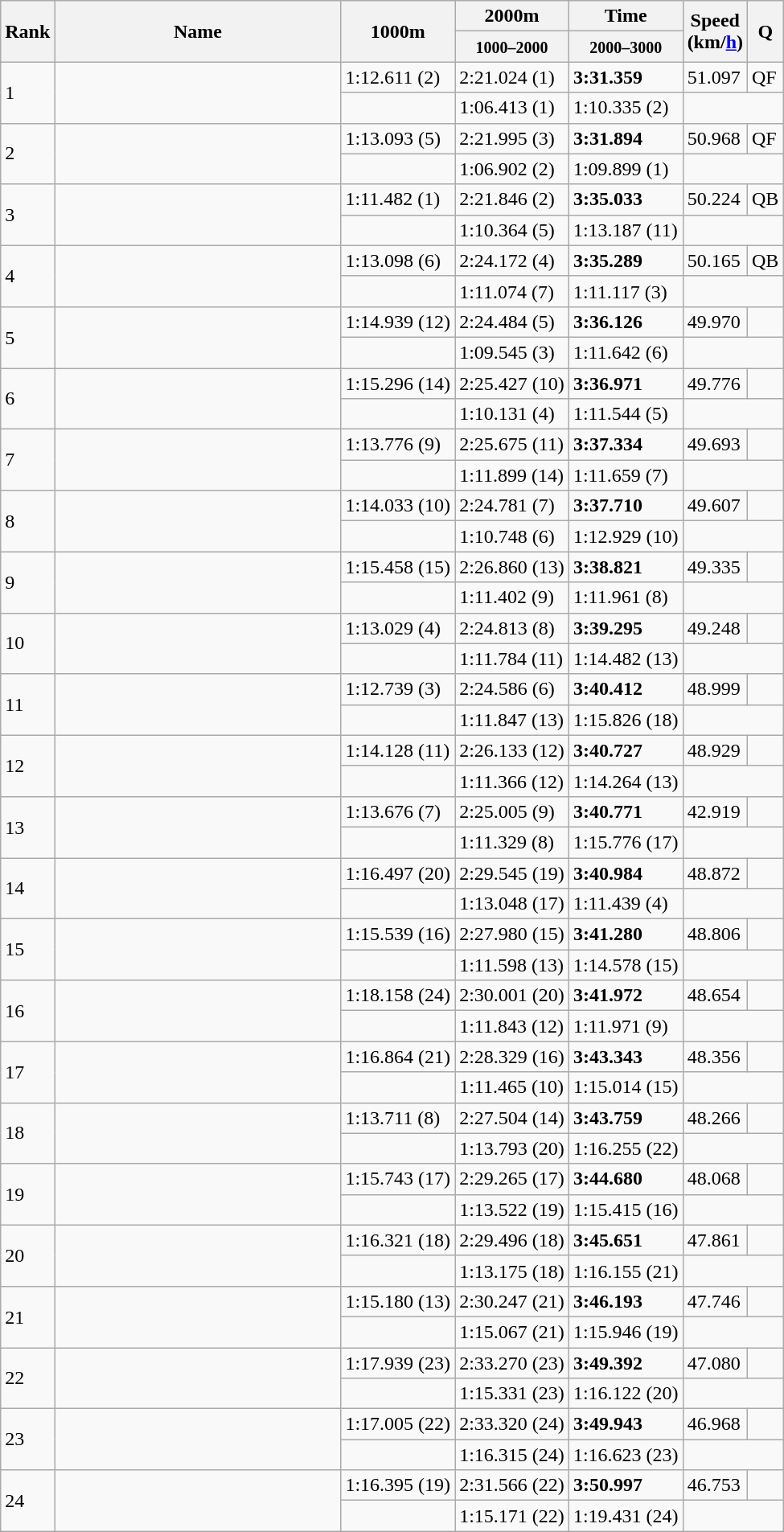<table class="wikitable">
<tr>
<th rowspan=2 width=20>Rank</th>
<th rowspan=2 width=230>Name</th>
<th rowspan=2>1000m</th>
<th>2000m</th>
<th>Time</th>
<th rowspan=2>Speed<br>(km/<a href='#'>h</a>)</th>
<th rowspan=2 width=20>Q</th>
</tr>
<tr>
<th><small>1000–2000</small></th>
<th><small>2000–3000</small></th>
</tr>
<tr>
<td rowspan=2>1</td>
<td rowspan=2></td>
<td>1:12.611 (2)</td>
<td>2:21.024 (1)</td>
<td><strong>3:31.359</strong></td>
<td>51.097</td>
<td>QF</td>
</tr>
<tr>
<td></td>
<td>1:06.413 (1)</td>
<td>1:10.335 (2)</td>
<td colspan=2></td>
</tr>
<tr>
<td rowspan=2>2</td>
<td rowspan=2></td>
<td>1:13.093 (5)</td>
<td>2:21.995 (3)</td>
<td><strong>3:31.894</strong></td>
<td>50.968</td>
<td>QF</td>
</tr>
<tr>
<td></td>
<td>1:06.902 (2)</td>
<td>1:09.899 (1)</td>
<td colspan=2></td>
</tr>
<tr>
<td rowspan=2>3</td>
<td rowspan=2></td>
<td>1:11.482 (1)</td>
<td>2:21.846 (2)</td>
<td><strong>3:35.033</strong></td>
<td>50.224</td>
<td>QB</td>
</tr>
<tr>
<td></td>
<td>1:10.364 (5)</td>
<td>1:13.187 (11)</td>
<td colspan=2></td>
</tr>
<tr>
<td rowspan=2>4</td>
<td rowspan=2></td>
<td>1:13.098 (6)</td>
<td>2:24.172 (4)</td>
<td><strong>3:35.289</strong></td>
<td>50.165</td>
<td>QB</td>
</tr>
<tr>
<td></td>
<td>1:11.074 (7)</td>
<td>1:11.117 (3)</td>
<td colspan=2></td>
</tr>
<tr>
<td rowspan=2>5</td>
<td rowspan=2></td>
<td>1:14.939 (12)</td>
<td>2:24.484 (5)</td>
<td><strong>3:36.126</strong></td>
<td>49.970</td>
</tr>
<tr>
<td></td>
<td>1:09.545 (3)</td>
<td>1:11.642 (6)</td>
<td colspan=2></td>
</tr>
<tr>
<td rowspan=2>6</td>
<td rowspan=2></td>
<td>1:15.296 (14)</td>
<td>2:25.427 (10)</td>
<td><strong>3:36.971</strong></td>
<td>49.776</td>
</tr>
<tr>
<td></td>
<td>1:10.131 (4)</td>
<td>1:11.544 (5)</td>
<td colspan=2></td>
</tr>
<tr>
<td rowspan=2>7</td>
<td rowspan=2></td>
<td>1:13.776 (9)</td>
<td>2:25.675 (11)</td>
<td><strong>3:37.334</strong></td>
<td>49.693</td>
</tr>
<tr>
<td></td>
<td>1:11.899 (14)</td>
<td>1:11.659 (7)</td>
<td colspan=2></td>
</tr>
<tr>
<td rowspan=2>8</td>
<td rowspan=2></td>
<td>1:14.033 (10)</td>
<td>2:24.781 (7)</td>
<td><strong>3:37.710</strong></td>
<td>49.607</td>
</tr>
<tr>
<td></td>
<td>1:10.748 (6)</td>
<td>1:12.929 (10)</td>
<td colspan=2></td>
</tr>
<tr>
<td rowspan=2>9</td>
<td rowspan=2></td>
<td>1:15.458 (15)</td>
<td>2:26.860 (13)</td>
<td><strong>3:38.821</strong></td>
<td>49.335</td>
</tr>
<tr>
<td></td>
<td>1:11.402 (9)</td>
<td>1:11.961 (8)</td>
<td colspan=2></td>
</tr>
<tr>
<td rowspan=2>10</td>
<td rowspan=2></td>
<td>1:13.029 (4)</td>
<td>2:24.813 (8)</td>
<td><strong>3:39.295</strong></td>
<td>49.248</td>
</tr>
<tr>
<td></td>
<td>1:11.784 (11)</td>
<td>1:14.482 (13)</td>
<td colspan=2></td>
</tr>
<tr>
<td rowspan=2>11</td>
<td rowspan=2></td>
<td>1:12.739 (3)</td>
<td>2:24.586 (6)</td>
<td><strong>3:40.412</strong></td>
<td>48.999</td>
</tr>
<tr>
<td></td>
<td>1:11.847 (13)</td>
<td>1:15.826 (18)</td>
<td colspan=2></td>
</tr>
<tr>
<td rowspan=2>12</td>
<td rowspan=2></td>
<td>1:14.128 (11)</td>
<td>2:26.133 (12)</td>
<td><strong>3:40.727</strong></td>
<td>48.929</td>
</tr>
<tr>
<td></td>
<td>1:11.366 (12)</td>
<td>1:14.264 (13)</td>
<td colspan=2></td>
</tr>
<tr>
<td rowspan=2>13</td>
<td rowspan=2></td>
<td>1:13.676 (7)</td>
<td>2:25.005 (9)</td>
<td><strong>3:40.771</strong></td>
<td>42.919</td>
</tr>
<tr>
<td></td>
<td>1:11.329 (8)</td>
<td>1:15.776 (17)</td>
<td colspan=2></td>
</tr>
<tr>
<td rowspan=2>14</td>
<td rowspan=2></td>
<td>1:16.497 (20)</td>
<td>2:29.545 (19)</td>
<td><strong>3:40.984</strong></td>
<td>48.872</td>
</tr>
<tr>
<td></td>
<td>1:13.048 (17)</td>
<td>1:11.439 (4)</td>
<td colspan=2></td>
</tr>
<tr>
<td rowspan=2>15</td>
<td rowspan=2></td>
<td>1:15.539 (16)</td>
<td>2:27.980 (15)</td>
<td><strong>3:41.280</strong></td>
<td>48.806</td>
</tr>
<tr>
<td></td>
<td>1:11.598 (13)</td>
<td>1:14.578 (15)</td>
<td colspan=2></td>
</tr>
<tr>
<td rowspan=2>16</td>
<td rowspan=2></td>
<td>1:18.158 (24)</td>
<td>2:30.001 (20)</td>
<td><strong>3:41.972</strong></td>
<td>48.654</td>
</tr>
<tr>
<td></td>
<td>1:11.843 (12)</td>
<td>1:11.971 (9)</td>
<td colspan=2></td>
</tr>
<tr>
<td rowspan=2>17</td>
<td rowspan=2></td>
<td>1:16.864 (21)</td>
<td>2:28.329 (16)</td>
<td><strong>3:43.343</strong></td>
<td>48.356</td>
</tr>
<tr>
<td></td>
<td>1:11.465 (10)</td>
<td>1:15.014 (15)</td>
<td colspan=2></td>
</tr>
<tr>
<td rowspan=2>18</td>
<td rowspan=2></td>
<td>1:13.711 (8)</td>
<td>2:27.504 (14)</td>
<td><strong>3:43.759</strong></td>
<td>48.266</td>
</tr>
<tr>
<td></td>
<td>1:13.793 (20)</td>
<td>1:16.255 (22)</td>
<td colspan=2></td>
</tr>
<tr>
<td rowspan=2>19</td>
<td rowspan=2></td>
<td>1:15.743 (17)</td>
<td>2:29.265 (17)</td>
<td><strong>3:44.680</strong></td>
<td>48.068</td>
</tr>
<tr>
<td></td>
<td>1:13.522 (19)</td>
<td>1:15.415 (16)</td>
<td colspan=2></td>
</tr>
<tr>
<td rowspan=2>20</td>
<td rowspan=2></td>
<td>1:16.321 (18)</td>
<td>2:29.496 (18)</td>
<td><strong>3:45.651</strong></td>
<td>47.861</td>
</tr>
<tr>
<td></td>
<td>1:13.175 (18)</td>
<td>1:16.155 (21)</td>
<td colspan=2></td>
</tr>
<tr>
<td rowspan=2>21</td>
<td rowspan=2></td>
<td>1:15.180 (13)</td>
<td>2:30.247 (21)</td>
<td><strong>3:46.193</strong></td>
<td>47.746</td>
</tr>
<tr>
<td></td>
<td>1:15.067 (21)</td>
<td>1:15.946 (19)</td>
<td colspan=2></td>
</tr>
<tr>
<td rowspan=2>22</td>
<td rowspan=2></td>
<td>1:17.939 (23)</td>
<td>2:33.270 (23)</td>
<td><strong>3:49.392</strong></td>
<td>47.080</td>
</tr>
<tr>
<td></td>
<td>1:15.331 (23)</td>
<td>1:16.122 (20)</td>
<td colspan=2></td>
</tr>
<tr>
<td rowspan=2>23</td>
<td rowspan=2></td>
<td>1:17.005 (22)</td>
<td>2:33.320 (24)</td>
<td><strong>3:49.943</strong></td>
<td>46.968</td>
</tr>
<tr>
<td></td>
<td>1:16.315 (24)</td>
<td>1:16.623 (23)</td>
<td colspan=2></td>
</tr>
<tr>
<td rowspan=2>24</td>
<td rowspan=2></td>
<td>1:16.395 (19)</td>
<td>2:31.566 (22)</td>
<td><strong>3:50.997</strong></td>
<td>46.753</td>
</tr>
<tr>
<td></td>
<td>1:15.171 (22)</td>
<td>1:19.431 (24)</td>
<td colspan=2></td>
</tr>
</table>
